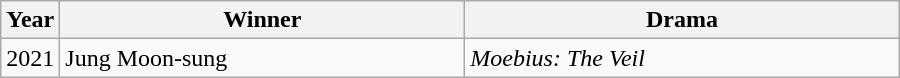<table class="wikitable" style="width:600px">
<tr>
<th width=10>Year</th>
<th>Winner</th>
<th>Drama</th>
</tr>
<tr>
<td>2021</td>
<td>Jung Moon-sung</td>
<td><em>Moebius: The Veil</em></td>
</tr>
</table>
